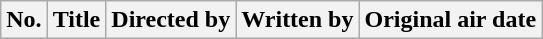<table class="wikitable plainrowheaders" style="background:#fff;">
<tr>
<th style="background:#;">No.</th>
<th style="background:#;">Title</th>
<th style="background:#;">Directed by</th>
<th style="background:#;">Written by</th>
<th style="background:#;">Original air date<br>




















</th>
</tr>
</table>
